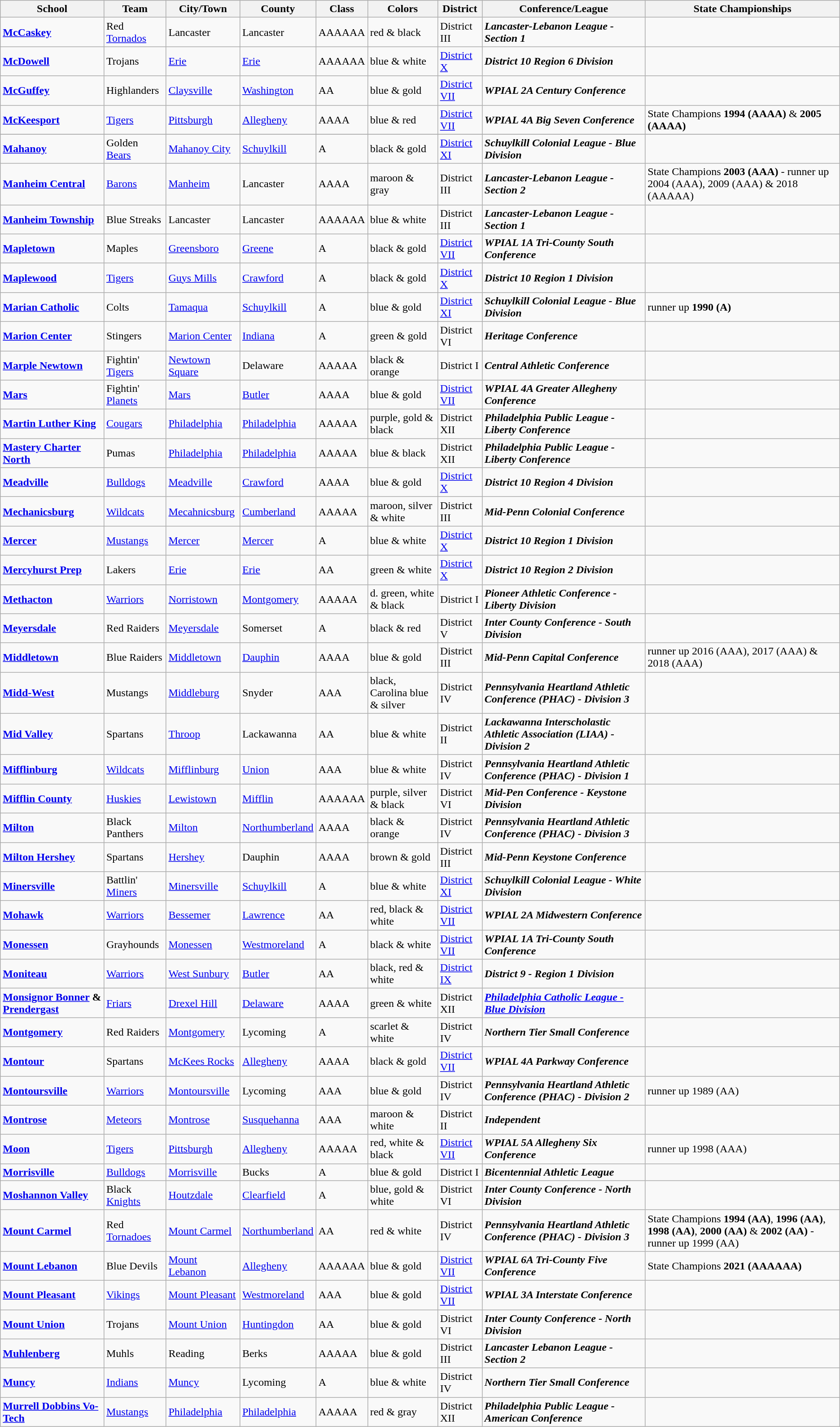<table class="wikitable sortable">
<tr>
<th>School</th>
<th>Team</th>
<th>City/Town</th>
<th>County</th>
<th>Class</th>
<th>Colors</th>
<th>District</th>
<th>Conference/League</th>
<th>State Championships</th>
</tr>
<tr style=#FFF5EE;">
<td><strong><a href='#'>McCaskey</a></strong></td>
<td>Red <a href='#'>Tornados</a></td>
<td>Lancaster</td>
<td>Lancaster</td>
<td>AAAAAA</td>
<td> red & black</td>
<td>District III</td>
<td><strong><em>Lancaster-Lebanon League - Section 1</em></strong></td>
<td></td>
</tr>
<tr style=#FFF5EE;">
<td><strong><a href='#'>McDowell</a></strong></td>
<td>Trojans</td>
<td><a href='#'>Erie</a></td>
<td><a href='#'>Erie</a></td>
<td>AAAAAA</td>
<td> blue & white</td>
<td><a href='#'>District X</a></td>
<td><strong><em>District 10 Region 6 Division</em></strong></td>
<td></td>
</tr>
<tr style=#FFF5EE;">
<td><strong><a href='#'>McGuffey</a></strong></td>
<td>Highlanders</td>
<td><a href='#'>Claysville</a></td>
<td><a href='#'>Washington</a></td>
<td>AA</td>
<td> blue & gold</td>
<td><a href='#'>District VII</a></td>
<td><strong><em>WPIAL 2A Century Conference</em></strong></td>
<td></td>
</tr>
<tr style=#FFF5EE;">
<td><strong><a href='#'>McKeesport</a></strong></td>
<td><a href='#'>Tigers</a></td>
<td><a href='#'>Pittsburgh</a></td>
<td><a href='#'>Allegheny</a></td>
<td>AAAA</td>
<td> blue & red</td>
<td><a href='#'>District VII</a></td>
<td><strong><em>WPIAL 4A Big Seven Conference</em></strong></td>
<td>State Champions <strong>1994 (AAAA)</strong> & <strong>2005 (AAAA)</strong></td>
</tr>
<tr style=#FFF5EE;">
</tr>
<tr style=#FFF5EE;">
<td><strong><a href='#'>Mahanoy</a></strong></td>
<td>Golden <a href='#'>Bears</a></td>
<td><a href='#'>Mahanoy City</a></td>
<td><a href='#'>Schuylkill</a></td>
<td>A</td>
<td> black & gold</td>
<td><a href='#'>District XI</a></td>
<td><strong><em>Schuylkill Colonial League - Blue Division</em></strong></td>
<td></td>
</tr>
<tr style=#FFF5EE;">
<td><strong><a href='#'>Manheim Central</a></strong></td>
<td><a href='#'>Barons</a></td>
<td><a href='#'>Manheim</a></td>
<td>Lancaster</td>
<td>AAAA</td>
<td> maroon & gray</td>
<td>District III</td>
<td><strong><em>Lancaster-Lebanon League - Section 2</em></strong></td>
<td>State Champions <strong>2003 (AAA)</strong> - runner up 2004 (AAA), 2009 (AAA) & 2018 (AAAAA)</td>
</tr>
<tr style=#FFF5EE;">
<td><strong><a href='#'>Manheim Township</a></strong></td>
<td>Blue Streaks</td>
<td>Lancaster</td>
<td>Lancaster</td>
<td>AAAAAA</td>
<td> blue & white</td>
<td>District III</td>
<td><strong><em>Lancaster-Lebanon League - Section 1</em></strong></td>
<td></td>
</tr>
<tr style=#FFF5EE;">
<td><strong><a href='#'>Mapletown</a></strong></td>
<td>Maples</td>
<td><a href='#'>Greensboro</a></td>
<td><a href='#'>Greene</a></td>
<td>A</td>
<td> black & gold</td>
<td><a href='#'>District VII</a></td>
<td><strong><em>WPIAL 1A Tri-County South Conference</em></strong></td>
<td></td>
</tr>
<tr style=#FFF5EE;">
<td><strong><a href='#'>Maplewood</a></strong></td>
<td><a href='#'>Tigers</a></td>
<td><a href='#'>Guys Mills</a></td>
<td><a href='#'>Crawford</a></td>
<td>A</td>
<td> black & gold</td>
<td><a href='#'>District X</a></td>
<td><strong><em>District 10 Region 1 Division</em></strong></td>
<td></td>
</tr>
<tr style=#FFF5EE;">
<td><strong><a href='#'>Marian Catholic</a></strong></td>
<td>Colts</td>
<td><a href='#'>Tamaqua</a></td>
<td><a href='#'>Schuylkill</a></td>
<td>A</td>
<td> blue & gold</td>
<td><a href='#'>District XI</a></td>
<td><strong><em>Schuylkill Colonial League - Blue Division</em></strong></td>
<td>runner up <strong>1990 (A)</strong></td>
</tr>
<tr style=#FFF5EE;">
<td><strong><a href='#'>Marion Center</a></strong></td>
<td>Stingers</td>
<td><a href='#'>Marion Center</a></td>
<td><a href='#'>Indiana</a></td>
<td>A</td>
<td> green & gold</td>
<td>District VI</td>
<td><strong><em>Heritage Conference</em></strong></td>
<td></td>
</tr>
<tr style=#FFF5EE;">
<td><strong><a href='#'>Marple Newtown</a></strong></td>
<td>Fightin' <a href='#'>Tigers</a></td>
<td><a href='#'>Newtown Square</a></td>
<td>Delaware</td>
<td>AAAAA</td>
<td> black & orange</td>
<td>District I</td>
<td><strong><em>Central Athletic Conference</em></strong></td>
<td></td>
</tr>
<tr style=#FFF5EE;">
<td><strong><a href='#'>Mars</a></strong></td>
<td>Fightin' <a href='#'>Planets</a></td>
<td><a href='#'>Mars</a></td>
<td><a href='#'>Butler</a></td>
<td>AAAA</td>
<td> blue & gold</td>
<td><a href='#'>District VII</a></td>
<td><strong><em>WPIAL 4A Greater Allegheny Conference</em></strong></td>
<td></td>
</tr>
<tr style=#FFF5EE;">
<td><strong><a href='#'>Martin Luther King</a></strong></td>
<td><a href='#'>Cougars</a></td>
<td><a href='#'>Philadelphia</a></td>
<td><a href='#'>Philadelphia</a></td>
<td>AAAAA</td>
<td> purple, gold & black</td>
<td>District XII</td>
<td><strong><em>Philadelphia Public League - Liberty Conference</em></strong></td>
<td></td>
</tr>
<tr style=#FFF5EE;">
<td><strong><a href='#'>Mastery Charter North</a></strong></td>
<td>Pumas</td>
<td><a href='#'>Philadelphia</a></td>
<td><a href='#'>Philadelphia</a></td>
<td>AAAAA</td>
<td> blue & black</td>
<td>District XII</td>
<td><strong><em>Philadelphia Public League - Liberty Conference</em></strong></td>
<td></td>
</tr>
<tr style=#FFF5EE;">
<td><strong><a href='#'>Meadville</a></strong></td>
<td><a href='#'>Bulldogs</a></td>
<td><a href='#'>Meadville</a></td>
<td><a href='#'>Crawford</a></td>
<td>AAAA</td>
<td> blue & gold</td>
<td><a href='#'>District X</a></td>
<td><strong><em>District 10 Region 4 Division</em></strong></td>
<td></td>
</tr>
<tr style=#FFF5EE;">
<td><strong><a href='#'>Mechanicsburg</a></strong></td>
<td><a href='#'>Wildcats</a></td>
<td><a href='#'>Mecahnicsburg</a></td>
<td><a href='#'>Cumberland</a></td>
<td>AAAAA</td>
<td> maroon, silver & white</td>
<td>District III</td>
<td><strong><em>Mid-Penn Colonial Conference</em></strong></td>
<td></td>
</tr>
<tr style=#FFF5EE;">
<td><strong><a href='#'>Mercer</a></strong></td>
<td><a href='#'>Mustangs</a></td>
<td><a href='#'>Mercer</a></td>
<td><a href='#'>Mercer</a></td>
<td>A</td>
<td> blue & white</td>
<td><a href='#'>District X</a></td>
<td><strong><em>District 10 Region 1 Division</em></strong></td>
<td></td>
</tr>
<tr style=#FFF5EE;">
<td><strong><a href='#'>Mercyhurst Prep</a></strong></td>
<td>Lakers</td>
<td><a href='#'>Erie</a></td>
<td><a href='#'>Erie</a></td>
<td>AA</td>
<td> green & white</td>
<td><a href='#'>District X</a></td>
<td><strong><em>District 10 Region 2 Division</em></strong></td>
<td></td>
</tr>
<tr style=#FFF5EE;">
<td><strong><a href='#'>Methacton</a></strong></td>
<td><a href='#'>Warriors</a></td>
<td><a href='#'>Norristown</a></td>
<td><a href='#'>Montgomery</a></td>
<td>AAAAA</td>
<td> d. green, white & black</td>
<td>District I</td>
<td><strong><em>Pioneer Athletic Conference - Liberty Division</em></strong></td>
<td></td>
</tr>
<tr style=#FFF5EE;">
<td><strong><a href='#'>Meyersdale</a></strong></td>
<td>Red Raiders</td>
<td><a href='#'>Meyersdale</a></td>
<td>Somerset</td>
<td>A</td>
<td> black & red</td>
<td>District V</td>
<td><strong><em>Inter County Conference - South Division</em></strong></td>
<td></td>
</tr>
<tr style=#FFF5EE;">
<td><strong><a href='#'>Middletown</a></strong></td>
<td>Blue Raiders</td>
<td><a href='#'>Middletown</a></td>
<td><a href='#'>Dauphin</a></td>
<td>AAAA</td>
<td> blue & gold</td>
<td>District III</td>
<td><strong><em>Mid-Penn Capital Conference</em></strong></td>
<td>runner up 2016 (AAA), 2017 (AAA) & 2018 (AAA)</td>
</tr>
<tr style=#FFF5EE;">
<td><strong><a href='#'>Midd-West</a></strong></td>
<td>Mustangs</td>
<td><a href='#'>Middleburg</a></td>
<td>Snyder</td>
<td>AAA</td>
<td> black, Carolina blue & silver</td>
<td>District IV</td>
<td><strong><em>Pennsylvania Heartland Athletic Conference (PHAC) - Division 3</em></strong></td>
<td></td>
</tr>
<tr style=#FFF5EE;">
<td><strong><a href='#'>Mid Valley</a></strong></td>
<td>Spartans</td>
<td><a href='#'>Throop</a></td>
<td>Lackawanna</td>
<td>AA</td>
<td> blue & white</td>
<td>District II</td>
<td><strong><em>Lackawanna Interscholastic Athletic Association (LIAA) - Division 2</em></strong></td>
<td></td>
</tr>
<tr style=#FFF5EE;">
<td><strong><a href='#'>Mifflinburg</a></strong></td>
<td><a href='#'>Wildcats</a></td>
<td><a href='#'>Mifflinburg</a></td>
<td><a href='#'>Union</a></td>
<td>AAA</td>
<td> blue & white</td>
<td>District IV</td>
<td><strong><em>Pennsylvania Heartland Athletic Conference (PHAC) - Division 1</em></strong></td>
<td></td>
</tr>
<tr style=#FFF5EE;">
<td><strong><a href='#'>Mifflin County</a></strong></td>
<td><a href='#'>Huskies</a></td>
<td><a href='#'>Lewistown</a></td>
<td><a href='#'>Mifflin</a></td>
<td>AAAAAA</td>
<td> purple, silver & black</td>
<td>District VI</td>
<td><strong><em>Mid-Pen Conference - Keystone Division</em></strong></td>
<td></td>
</tr>
<tr style=#FFF5EE;">
<td><strong><a href='#'>Milton</a></strong></td>
<td>Black Panthers</td>
<td><a href='#'>Milton</a></td>
<td><a href='#'>Northumberland</a></td>
<td>AAAA</td>
<td> black & orange</td>
<td>District IV</td>
<td><strong><em>Pennsylvania Heartland Athletic Conference (PHAC) - Division 3</em></strong></td>
<td></td>
</tr>
<tr style=#FFF5EE;">
<td><strong><a href='#'>Milton Hershey</a></strong></td>
<td>Spartans</td>
<td><a href='#'>Hershey</a></td>
<td>Dauphin</td>
<td>AAAA</td>
<td> brown & gold</td>
<td>District III</td>
<td><strong><em>Mid-Penn Keystone Conference</em></strong></td>
<td></td>
</tr>
<tr style=#FFF5EE;">
<td><strong><a href='#'>Minersville</a></strong></td>
<td>Battlin' <a href='#'>Miners</a></td>
<td><a href='#'>Minersville</a></td>
<td><a href='#'>Schuylkill</a></td>
<td>A</td>
<td> blue & white</td>
<td><a href='#'>District XI</a></td>
<td><strong><em>Schuylkill Colonial League - White Division</em></strong></td>
<td></td>
</tr>
<tr style=#FFF5EE;">
<td><strong><a href='#'>Mohawk</a></strong></td>
<td><a href='#'>Warriors</a></td>
<td><a href='#'>Bessemer</a></td>
<td><a href='#'>Lawrence</a></td>
<td>AA</td>
<td> red, black & white</td>
<td><a href='#'>District VII</a></td>
<td><strong><em>WPIAL 2A Midwestern Conference</em></strong></td>
<td></td>
</tr>
<tr style=#FFF5EE;">
<td><strong><a href='#'>Monessen</a></strong></td>
<td>Grayhounds</td>
<td><a href='#'>Monessen</a></td>
<td><a href='#'>Westmoreland</a></td>
<td>A</td>
<td> black & white</td>
<td><a href='#'>District VII</a></td>
<td><strong><em>WPIAL 1A Tri-County South Conference</em></strong></td>
<td></td>
</tr>
<tr style=#FFF5EE;">
<td><strong><a href='#'>Moniteau</a></strong></td>
<td><a href='#'>Warriors</a></td>
<td><a href='#'>West Sunbury</a></td>
<td><a href='#'>Butler</a></td>
<td>AA</td>
<td> black, red & white</td>
<td><a href='#'>District IX</a></td>
<td><strong><em>District 9 - Region 1 Division</em></strong></td>
<td></td>
</tr>
<tr style=>
<td><strong><a href='#'>Monsignor Bonner</a> & <a href='#'>Prendergast</a></strong></td>
<td><a href='#'>Friars</a></td>
<td><a href='#'>Drexel Hill</a></td>
<td><a href='#'>Delaware</a></td>
<td>AAAA</td>
<td> green & white</td>
<td>District XII</td>
<td><strong><em><a href='#'>Philadelphia Catholic League - Blue Division</a></em></strong></td>
<td></td>
</tr>
<tr style=#FFF5EE;">
<td><strong><a href='#'>Montgomery</a></strong></td>
<td>Red Raiders</td>
<td><a href='#'>Montgomery</a></td>
<td>Lycoming</td>
<td>A</td>
<td> scarlet & white</td>
<td>District IV</td>
<td><strong><em>Northern Tier Small Conference</em></strong></td>
<td></td>
</tr>
<tr style=#FFF5EE;">
<td><strong><a href='#'>Montour</a></strong></td>
<td>Spartans</td>
<td><a href='#'>McKees Rocks</a></td>
<td><a href='#'>Allegheny</a></td>
<td>AAAA</td>
<td> black & gold</td>
<td><a href='#'>District VII</a></td>
<td><strong><em>WPIAL 4A Parkway Conference</em></strong></td>
<td></td>
</tr>
<tr style=#FFF5EE;">
<td><strong><a href='#'>Montoursville</a></strong></td>
<td><a href='#'>Warriors</a></td>
<td><a href='#'>Montoursville</a></td>
<td>Lycoming</td>
<td>AAA</td>
<td> blue & gold</td>
<td>District IV</td>
<td><strong><em>Pennsylvania Heartland Athletic Conference (PHAC) - Division 2</em></strong></td>
<td>runner up 1989 (AA)</td>
</tr>
<tr style=#FFF5EE">
<td><strong><a href='#'>Montrose</a></strong></td>
<td><a href='#'>Meteors</a></td>
<td><a href='#'>Montrose</a></td>
<td><a href='#'>Susquehanna</a></td>
<td>AAA</td>
<td> maroon & white</td>
<td>District II</td>
<td><strong><em>Independent</em></strong></td>
<td></td>
</tr>
<tr style=#FFF5EE;">
<td><strong><a href='#'>Moon</a></strong></td>
<td><a href='#'>Tigers</a></td>
<td><a href='#'>Pittsburgh</a></td>
<td><a href='#'>Allegheny</a></td>
<td>AAAAA</td>
<td> red, white & black</td>
<td><a href='#'>District VII</a></td>
<td><strong><em>WPIAL 5A Allegheny Six Conference</em></strong></td>
<td>runner up 1998 (AAA)</td>
</tr>
<tr style=#FFF5EE;">
<td><strong><a href='#'>Morrisville</a></strong></td>
<td><a href='#'>Bulldogs</a></td>
<td><a href='#'>Morrisville</a></td>
<td>Bucks</td>
<td>A</td>
<td> blue & gold</td>
<td>District I</td>
<td><strong><em>Bicentennial Athletic League</em></strong></td>
<td></td>
</tr>
<tr style=#FFF5EE;">
<td><strong><a href='#'>Moshannon Valley</a></strong></td>
<td>Black <a href='#'>Knights</a></td>
<td><a href='#'>Houtzdale</a></td>
<td><a href='#'>Clearfield</a></td>
<td>A</td>
<td> blue, gold & white</td>
<td>District VI</td>
<td><strong><em>Inter County Conference - North Division</em></strong></td>
<td></td>
</tr>
<tr style=#FFF5EE;">
<td><strong><a href='#'>Mount Carmel</a></strong></td>
<td>Red <a href='#'>Tornadoes</a></td>
<td><a href='#'>Mount Carmel</a></td>
<td><a href='#'>Northumberland</a></td>
<td>AA</td>
<td>  red & white</td>
<td>District IV</td>
<td><strong><em>Pennsylvania Heartland Athletic Conference (PHAC) - Division 3</em></strong></td>
<td>State Champions <strong>1994 (AA)</strong>, <strong>1996 (AA)</strong>, <strong>1998 (AA)</strong>, <strong>2000 (AA)</strong> & <strong>2002 (AA)</strong> - runner up 1999 (AA)</td>
</tr>
<tr style=#FFF5EE;">
<td><strong><a href='#'>Mount Lebanon</a></strong></td>
<td>Blue Devils</td>
<td><a href='#'>Mount Lebanon</a></td>
<td><a href='#'>Allegheny</a></td>
<td>AAAAAA</td>
<td> blue & gold</td>
<td><a href='#'>District VII</a></td>
<td><strong><em>WPIAL 6A Tri-County Five Conference</em></strong></td>
<td>State Champions <strong>2021 (AAAAAA)</strong></td>
</tr>
<tr style=#FFF5EE;">
<td><strong><a href='#'>Mount Pleasant</a></strong></td>
<td><a href='#'>Vikings</a></td>
<td><a href='#'>Mount Pleasant</a></td>
<td><a href='#'>Westmoreland</a></td>
<td>AAA</td>
<td> blue & gold</td>
<td><a href='#'>District VII</a></td>
<td><strong><em>WPIAL 3A Interstate Conference</em></strong></td>
<td></td>
</tr>
<tr style=#FFF5EE;">
<td><strong><a href='#'>Mount Union</a></strong></td>
<td>Trojans</td>
<td><a href='#'>Mount Union</a></td>
<td><a href='#'>Huntingdon</a></td>
<td>AA</td>
<td> blue & gold</td>
<td>District VI</td>
<td><strong><em>Inter County Conference - North Division</em></strong></td>
<td></td>
</tr>
<tr style=#FFF5EE;">
<td><strong><a href='#'>Muhlenberg</a></strong></td>
<td>Muhls</td>
<td>Reading</td>
<td>Berks</td>
<td>AAAAA</td>
<td> blue & gold</td>
<td>District III</td>
<td><strong><em>Lancaster Lebanon League - Section 2</em></strong></td>
<td></td>
</tr>
<tr style=#FFF5EE;">
<td><strong><a href='#'>Muncy</a></strong></td>
<td><a href='#'>Indians</a></td>
<td><a href='#'>Muncy</a></td>
<td>Lycoming</td>
<td>A</td>
<td> blue & white</td>
<td>District IV</td>
<td><strong><em>Northern Tier Small Conference</em></strong></td>
<td></td>
</tr>
<tr style=#FFF5EE;">
<td><strong><a href='#'>Murrell Dobbins Vo-Tech</a></strong></td>
<td><a href='#'>Mustangs</a></td>
<td><a href='#'>Philadelphia</a></td>
<td><a href='#'>Philadelphia</a></td>
<td>AAAAA</td>
<td> red & gray</td>
<td>District XII</td>
<td><strong><em>Philadelphia Public League - American Conference</em></strong></td>
<td></td>
</tr>
</table>
